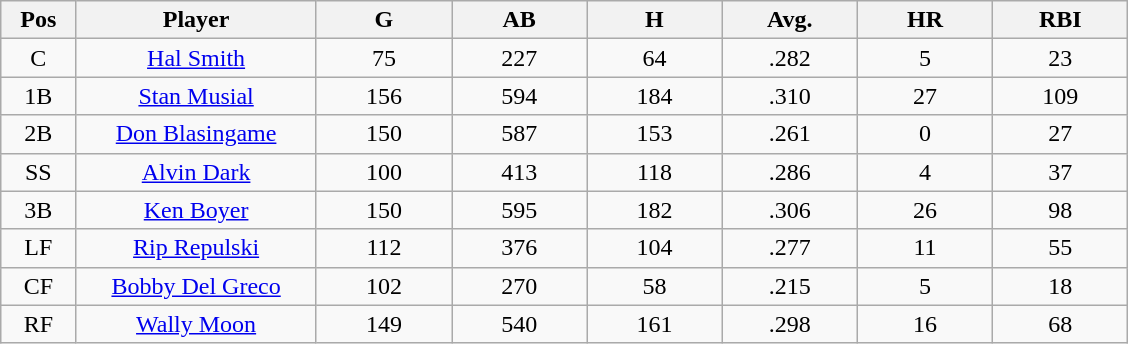<table class="wikitable sortable">
<tr>
<th bgcolor="#DDDDFF" width="5%">Pos</th>
<th bgcolor="#DDDDFF" width="16%">Player</th>
<th bgcolor="#DDDDFF" width="9%">G</th>
<th bgcolor="#DDDDFF" width="9%">AB</th>
<th bgcolor="#DDDDFF" width="9%">H</th>
<th bgcolor="#DDDDFF" width="9%">Avg.</th>
<th bgcolor="#DDDDFF" width="9%">HR</th>
<th bgcolor="#DDDDFF" width="9%">RBI</th>
</tr>
<tr align="center">
<td>C</td>
<td><a href='#'>Hal Smith</a></td>
<td>75</td>
<td>227</td>
<td>64</td>
<td>.282</td>
<td>5</td>
<td>23</td>
</tr>
<tr align="center">
<td>1B</td>
<td><a href='#'>Stan Musial</a></td>
<td>156</td>
<td>594</td>
<td>184</td>
<td>.310</td>
<td>27</td>
<td>109</td>
</tr>
<tr align="center">
<td>2B</td>
<td><a href='#'>Don Blasingame</a></td>
<td>150</td>
<td>587</td>
<td>153</td>
<td>.261</td>
<td>0</td>
<td>27</td>
</tr>
<tr align="center">
<td>SS</td>
<td><a href='#'>Alvin Dark</a></td>
<td>100</td>
<td>413</td>
<td>118</td>
<td>.286</td>
<td>4</td>
<td>37</td>
</tr>
<tr align="center">
<td>3B</td>
<td><a href='#'>Ken Boyer</a></td>
<td>150</td>
<td>595</td>
<td>182</td>
<td>.306</td>
<td>26</td>
<td>98</td>
</tr>
<tr align="center">
<td>LF</td>
<td><a href='#'>Rip Repulski</a></td>
<td>112</td>
<td>376</td>
<td>104</td>
<td>.277</td>
<td>11</td>
<td>55</td>
</tr>
<tr align="center">
<td>CF</td>
<td><a href='#'>Bobby Del Greco</a></td>
<td>102</td>
<td>270</td>
<td>58</td>
<td>.215</td>
<td>5</td>
<td>18</td>
</tr>
<tr align="center">
<td>RF</td>
<td><a href='#'>Wally Moon</a></td>
<td>149</td>
<td>540</td>
<td>161</td>
<td>.298</td>
<td>16</td>
<td>68</td>
</tr>
</table>
